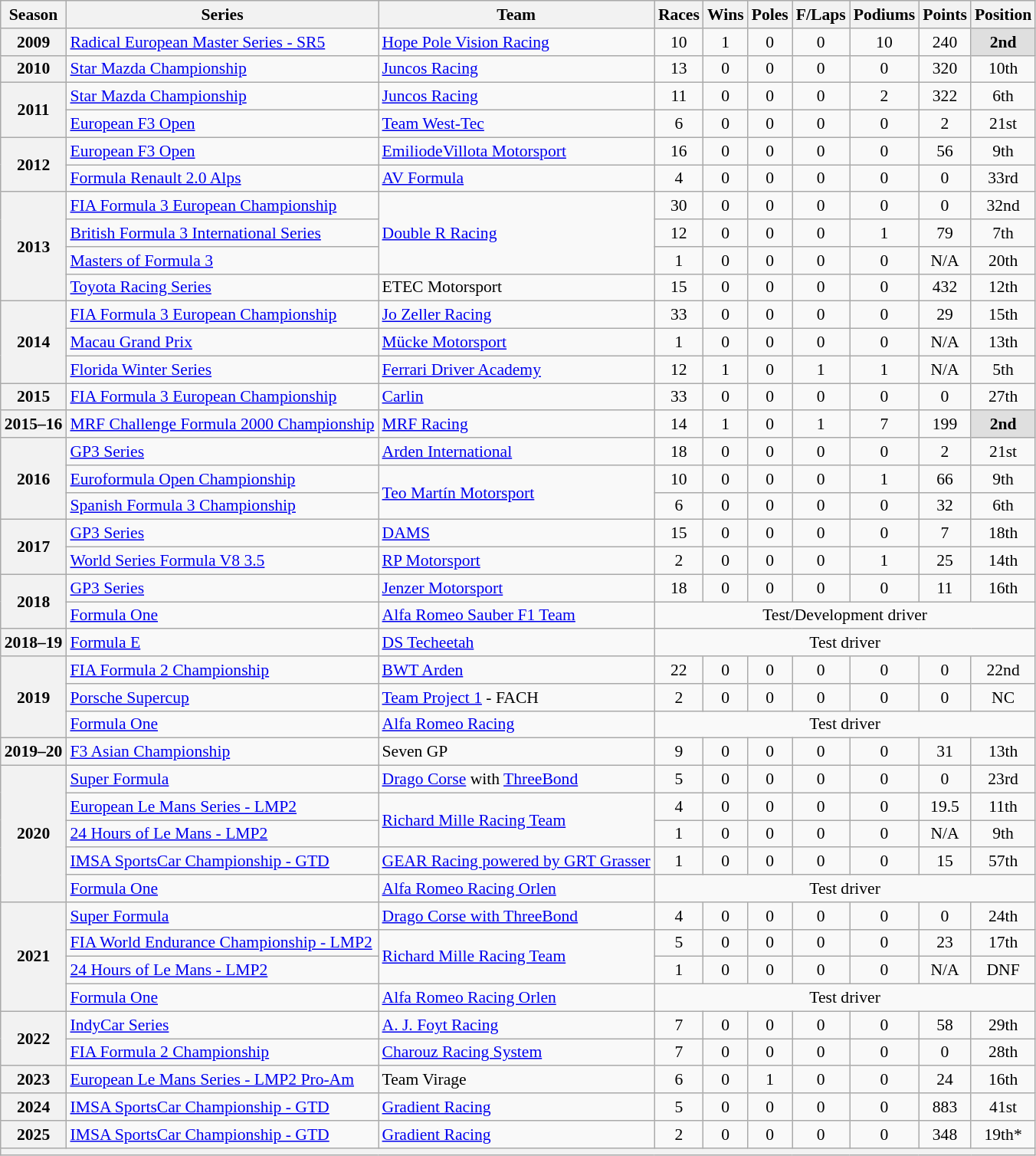<table class="wikitable" style="font-size: 90%; text-align:center">
<tr>
<th scope="col">Season</th>
<th scope="col">Series</th>
<th scope="col">Team</th>
<th scope="col">Races</th>
<th scope="col">Wins</th>
<th scope="col">Poles</th>
<th scope="col">F/Laps</th>
<th scope="col">Podiums</th>
<th scope="col">Points</th>
<th scope="col">Position</th>
</tr>
<tr>
<th>2009</th>
<td align=left><a href='#'>Radical European Master Series - SR5</a></td>
<td align=left><a href='#'>Hope Pole Vision Racing</a></td>
<td>10</td>
<td>1</td>
<td>0</td>
<td>0</td>
<td>10</td>
<td>240</td>
<td style="background:#DFDFDF;"><strong>2nd</strong></td>
</tr>
<tr>
<th>2010</th>
<td align=left><a href='#'>Star Mazda Championship</a></td>
<td align=left><a href='#'>Juncos Racing</a></td>
<td>13</td>
<td>0</td>
<td>0</td>
<td>0</td>
<td>0</td>
<td>320</td>
<td>10th</td>
</tr>
<tr>
<th rowspan=2>2011</th>
<td align=left><a href='#'>Star Mazda Championship</a></td>
<td align=left><a href='#'>Juncos Racing</a></td>
<td>11</td>
<td>0</td>
<td>0</td>
<td>0</td>
<td>2</td>
<td>322</td>
<td>6th</td>
</tr>
<tr>
<td align=left><a href='#'>European F3 Open</a></td>
<td align=left><a href='#'>Team West-Tec</a></td>
<td>6</td>
<td>0</td>
<td>0</td>
<td>0</td>
<td>0</td>
<td>2</td>
<td>21st</td>
</tr>
<tr>
<th rowspan=2>2012</th>
<td align=left><a href='#'>European F3 Open</a></td>
<td align=left><a href='#'>EmiliodeVillota Motorsport</a></td>
<td>16</td>
<td>0</td>
<td>0</td>
<td>0</td>
<td>0</td>
<td>56</td>
<td>9th</td>
</tr>
<tr>
<td align=left><a href='#'>Formula Renault 2.0 Alps</a></td>
<td align=left><a href='#'>AV Formula</a></td>
<td>4</td>
<td>0</td>
<td>0</td>
<td>0</td>
<td>0</td>
<td>0</td>
<td>33rd</td>
</tr>
<tr>
<th rowspan=4>2013</th>
<td align=left><a href='#'>FIA Formula 3 European Championship</a></td>
<td align=left rowspan=3><a href='#'>Double R Racing</a></td>
<td>30</td>
<td>0</td>
<td>0</td>
<td>0</td>
<td>0</td>
<td>0</td>
<td>32nd</td>
</tr>
<tr>
<td align=left><a href='#'>British Formula 3 International Series</a></td>
<td>12</td>
<td>0</td>
<td>0</td>
<td>0</td>
<td>1</td>
<td>79</td>
<td>7th</td>
</tr>
<tr>
<td align=left><a href='#'>Masters of Formula 3</a></td>
<td>1</td>
<td>0</td>
<td>0</td>
<td>0</td>
<td>0</td>
<td>N/A</td>
<td>20th</td>
</tr>
<tr>
<td align=left><a href='#'>Toyota Racing Series</a></td>
<td align=left>ETEC Motorsport</td>
<td>15</td>
<td>0</td>
<td>0</td>
<td>0</td>
<td>0</td>
<td>432</td>
<td>12th</td>
</tr>
<tr>
<th rowspan=3>2014</th>
<td align=left><a href='#'>FIA Formula 3 European Championship</a></td>
<td align=left><a href='#'>Jo Zeller Racing</a></td>
<td>33</td>
<td>0</td>
<td>0</td>
<td>0</td>
<td>0</td>
<td>29</td>
<td>15th</td>
</tr>
<tr>
<td align=left><a href='#'>Macau Grand Prix</a></td>
<td align=left><a href='#'>Mücke Motorsport</a></td>
<td>1</td>
<td>0</td>
<td>0</td>
<td>0</td>
<td>0</td>
<td>N/A</td>
<td>13th</td>
</tr>
<tr>
<td align=left><a href='#'>Florida Winter Series</a></td>
<td align=left><a href='#'>Ferrari Driver Academy</a></td>
<td>12</td>
<td>1</td>
<td>0</td>
<td>1</td>
<td>1</td>
<td>N/A</td>
<td>5th</td>
</tr>
<tr>
<th>2015</th>
<td align=left><a href='#'>FIA Formula 3 European Championship</a></td>
<td align=left><a href='#'>Carlin</a></td>
<td>33</td>
<td>0</td>
<td>0</td>
<td>0</td>
<td>0</td>
<td>0</td>
<td>27th</td>
</tr>
<tr>
<th>2015–16</th>
<td align=left><a href='#'>MRF Challenge Formula 2000 Championship</a></td>
<td align=left><a href='#'>MRF Racing</a></td>
<td>14</td>
<td>1</td>
<td>0</td>
<td>1</td>
<td>7</td>
<td>199</td>
<td style="background:#DFDFDF;"><strong>2nd</strong></td>
</tr>
<tr>
<th rowspan=3>2016</th>
<td align=left><a href='#'>GP3 Series</a></td>
<td align=left><a href='#'>Arden International</a></td>
<td>18</td>
<td>0</td>
<td>0</td>
<td>0</td>
<td>0</td>
<td>2</td>
<td>21st</td>
</tr>
<tr>
<td align=left><a href='#'>Euroformula Open Championship</a></td>
<td align=left rowspan=2><a href='#'>Teo Martín Motorsport</a></td>
<td>10</td>
<td>0</td>
<td>0</td>
<td>0</td>
<td>1</td>
<td>66</td>
<td>9th</td>
</tr>
<tr>
<td align=left><a href='#'>Spanish Formula 3 Championship</a></td>
<td>6</td>
<td>0</td>
<td>0</td>
<td>0</td>
<td>0</td>
<td>32</td>
<td>6th</td>
</tr>
<tr>
<th rowspan=2>2017</th>
<td align=left><a href='#'>GP3 Series</a></td>
<td align=left><a href='#'>DAMS</a></td>
<td>15</td>
<td>0</td>
<td>0</td>
<td>0</td>
<td>0</td>
<td>7</td>
<td>18th</td>
</tr>
<tr>
<td align=left><a href='#'>World Series Formula V8 3.5</a></td>
<td align=left><a href='#'>RP Motorsport</a></td>
<td>2</td>
<td>0</td>
<td>0</td>
<td>0</td>
<td>1</td>
<td>25</td>
<td>14th</td>
</tr>
<tr>
<th rowspan=2>2018</th>
<td align=left><a href='#'>GP3 Series</a></td>
<td align=left><a href='#'>Jenzer Motorsport</a></td>
<td>18</td>
<td>0</td>
<td>0</td>
<td>0</td>
<td>0</td>
<td>11</td>
<td>16th</td>
</tr>
<tr>
<td align=left><a href='#'>Formula One</a></td>
<td align=left><a href='#'>Alfa Romeo Sauber F1 Team</a></td>
<td colspan="7">Test/Development driver</td>
</tr>
<tr>
<th>2018–19</th>
<td align=left><a href='#'>Formula E</a></td>
<td align=left><a href='#'>DS Techeetah</a></td>
<td colspan="7">Test driver</td>
</tr>
<tr>
<th rowspan=3>2019</th>
<td align=left><a href='#'>FIA Formula 2 Championship</a></td>
<td align=left><a href='#'>BWT Arden</a></td>
<td>22</td>
<td>0</td>
<td>0</td>
<td>0</td>
<td>0</td>
<td>0</td>
<td>22nd</td>
</tr>
<tr>
<td align=left><a href='#'>Porsche Supercup</a></td>
<td align=left><a href='#'>Team Project 1</a> - FACH</td>
<td>2</td>
<td>0</td>
<td>0</td>
<td>0</td>
<td>0</td>
<td>0</td>
<td>NC</td>
</tr>
<tr>
<td align=left><a href='#'>Formula One</a></td>
<td align=left><a href='#'>Alfa Romeo Racing</a></td>
<td colspan="7">Test driver</td>
</tr>
<tr>
<th>2019–20</th>
<td align=left><a href='#'>F3 Asian Championship</a></td>
<td align=left>Seven GP</td>
<td>9</td>
<td>0</td>
<td>0</td>
<td>0</td>
<td>0</td>
<td>31</td>
<td>13th</td>
</tr>
<tr>
<th rowspan=5>2020</th>
<td align=left><a href='#'>Super Formula</a></td>
<td align=left><a href='#'>Drago Corse</a> with <a href='#'>ThreeBond</a></td>
<td>5</td>
<td>0</td>
<td>0</td>
<td>0</td>
<td>0</td>
<td>0</td>
<td>23rd</td>
</tr>
<tr>
<td align=left><a href='#'>European Le Mans Series - LMP2</a></td>
<td rowspan=2 align=left><a href='#'>Richard Mille Racing Team</a></td>
<td>4</td>
<td>0</td>
<td>0</td>
<td>0</td>
<td>0</td>
<td>19.5</td>
<td>11th</td>
</tr>
<tr>
<td align=left><a href='#'>24 Hours of Le Mans - LMP2</a></td>
<td>1</td>
<td>0</td>
<td>0</td>
<td>0</td>
<td>0</td>
<td>N/A</td>
<td>9th</td>
</tr>
<tr>
<td align=left><a href='#'>IMSA SportsCar Championship - GTD</a></td>
<td align=left><a href='#'>GEAR Racing powered by GRT Grasser</a></td>
<td>1</td>
<td>0</td>
<td>0</td>
<td>0</td>
<td>0</td>
<td>15</td>
<td>57th</td>
</tr>
<tr>
<td align=left><a href='#'>Formula One</a></td>
<td align=left><a href='#'>Alfa Romeo Racing Orlen</a></td>
<td colspan="7">Test driver</td>
</tr>
<tr>
<th rowspan=4>2021</th>
<td align=left><a href='#'>Super Formula</a></td>
<td align=left><a href='#'>Drago Corse with ThreeBond</a></td>
<td>4</td>
<td>0</td>
<td>0</td>
<td>0</td>
<td>0</td>
<td>0</td>
<td>24th</td>
</tr>
<tr>
<td align=left><a href='#'>FIA World Endurance Championship - LMP2</a></td>
<td align=left rowspan=2><a href='#'>Richard Mille Racing Team</a></td>
<td>5</td>
<td>0</td>
<td>0</td>
<td>0</td>
<td>0</td>
<td>23</td>
<td>17th</td>
</tr>
<tr>
<td align=left><a href='#'>24 Hours of Le Mans - LMP2</a></td>
<td>1</td>
<td>0</td>
<td>0</td>
<td>0</td>
<td>0</td>
<td>N/A</td>
<td>DNF</td>
</tr>
<tr>
<td align=left><a href='#'>Formula One</a></td>
<td align=left><a href='#'>Alfa Romeo Racing Orlen</a></td>
<td colspan="7">Test driver</td>
</tr>
<tr>
<th rowspan="2">2022</th>
<td align=left><a href='#'>IndyCar Series</a></td>
<td align=left><a href='#'>A. J. Foyt Racing</a></td>
<td>7</td>
<td>0</td>
<td>0</td>
<td>0</td>
<td>0</td>
<td>58</td>
<td>29th</td>
</tr>
<tr>
<td align=left><a href='#'>FIA Formula 2 Championship</a></td>
<td align=left><a href='#'>Charouz Racing System</a></td>
<td>7</td>
<td>0</td>
<td>0</td>
<td>0</td>
<td>0</td>
<td>0</td>
<td>28th</td>
</tr>
<tr>
<th>2023</th>
<td align=left><a href='#'>European Le Mans Series - LMP2 Pro-Am</a></td>
<td align=left>Team Virage</td>
<td>6</td>
<td>0</td>
<td>1</td>
<td>0</td>
<td>0</td>
<td>24</td>
<td>16th</td>
</tr>
<tr>
<th>2024</th>
<td align=left><a href='#'>IMSA SportsCar Championship - GTD</a></td>
<td align=left><a href='#'>Gradient Racing</a></td>
<td>5</td>
<td>0</td>
<td>0</td>
<td>0</td>
<td>0</td>
<td>883</td>
<td>41st</td>
</tr>
<tr>
<th>2025</th>
<td align=left><a href='#'>IMSA SportsCar Championship - GTD</a></td>
<td align=left><a href='#'>Gradient Racing</a></td>
<td>2</td>
<td>0</td>
<td>0</td>
<td>0</td>
<td>0</td>
<td>348</td>
<td>19th*</td>
</tr>
<tr>
<th colspan="10"></th>
</tr>
</table>
